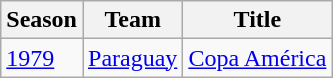<table class="wikitable">
<tr>
<th>Season</th>
<th>Team</th>
<th>Title</th>
</tr>
<tr>
<td><a href='#'>1979</a></td>
<td><a href='#'>Paraguay</a></td>
<td><a href='#'>Copa América</a></td>
</tr>
</table>
